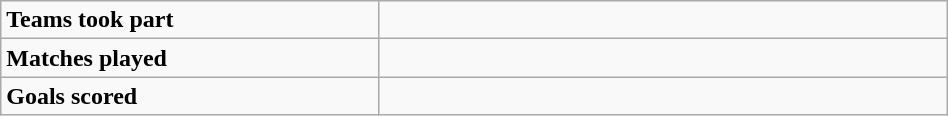<table class="wikitable" style="width:50%">
<tr>
<td style="width:40%"><strong>Teams took part</strong></td>
<td></td>
</tr>
<tr>
<td><strong>Matches played</strong></td>
<td></td>
</tr>
<tr>
<td><strong>Goals scored</strong></td>
<td></td>
</tr>
</table>
